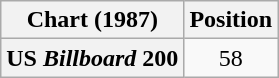<table class="wikitable plainrowheaders" style="text-align:center">
<tr>
<th scope="col">Chart (1987)</th>
<th scope="col">Position</th>
</tr>
<tr>
<th scope="row">US <em>Billboard</em> 200</th>
<td>58</td>
</tr>
</table>
